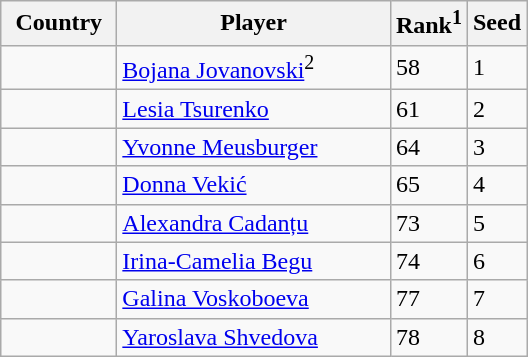<table class="sortable wikitable">
<tr>
<th width="70">Country</th>
<th width="175">Player</th>
<th>Rank<sup>1</sup></th>
<th>Seed</th>
</tr>
<tr>
<td></td>
<td><a href='#'>Bojana Jovanovski</a><sup>2</sup></td>
<td>58</td>
<td>1</td>
</tr>
<tr>
<td></td>
<td><a href='#'>Lesia Tsurenko</a></td>
<td>61</td>
<td>2</td>
</tr>
<tr>
<td></td>
<td><a href='#'>Yvonne Meusburger</a></td>
<td>64</td>
<td>3</td>
</tr>
<tr>
<td></td>
<td><a href='#'>Donna Vekić</a></td>
<td>65</td>
<td>4</td>
</tr>
<tr>
<td></td>
<td><a href='#'>Alexandra Cadanțu</a></td>
<td>73</td>
<td>5</td>
</tr>
<tr>
<td></td>
<td><a href='#'>Irina-Camelia Begu</a></td>
<td>74</td>
<td>6</td>
</tr>
<tr>
<td></td>
<td><a href='#'>Galina Voskoboeva</a></td>
<td>77</td>
<td>7</td>
</tr>
<tr>
<td></td>
<td><a href='#'>Yaroslava Shvedova</a></td>
<td>78</td>
<td>8</td>
</tr>
</table>
